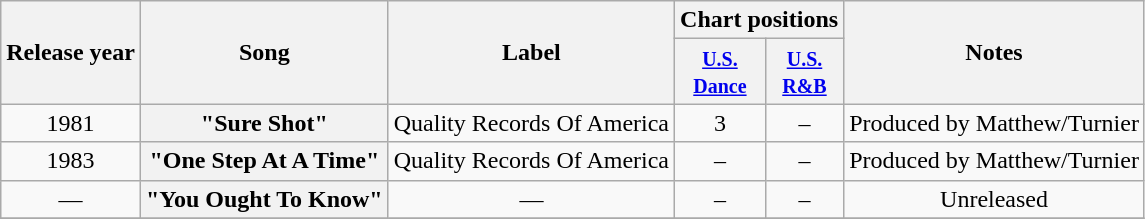<table class="wikitable plainrowheaders" style="text-align:center;">
<tr>
<th rowspan="2">Release year</th>
<th rowspan="2">Song</th>
<th rowspan="2">Label</th>
<th colspan="2">Chart positions</th>
<th rowspan="2">Notes</th>
</tr>
<tr>
<th><small><a href='#'>U.S.<br> Dance</a></small></th>
<th><small><a href='#'>U.S. <br>R&B</a></small></th>
</tr>
<tr>
<td>1981</td>
<th scope="row">"Sure Shot"</th>
<td>Quality Records Of America</td>
<td align=center>3</td>
<td align=center>–</td>
<td>Produced by Matthew/Turnier</td>
</tr>
<tr>
<td>1983</td>
<th scope="row">"One Step At A Time"</th>
<td>Quality Records Of America</td>
<td align=center>–</td>
<td align=center>–</td>
<td>Produced by Matthew/Turnier</td>
</tr>
<tr>
<td align=center>—</td>
<th scope="row">"You Ought To Know"</th>
<td align=center>—</td>
<td align=center>–</td>
<td align=center>–</td>
<td>Unreleased</td>
</tr>
<tr>
</tr>
</table>
